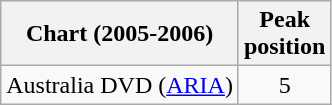<table class="wikitable sortable plainrowheaders" style="text-align:center">
<tr>
<th>Chart (2005-2006)</th>
<th>Peak<br> position</th>
</tr>
<tr>
<td>Australia DVD (<a href='#'>ARIA</a>)</td>
<td align="center">5</td>
</tr>
</table>
